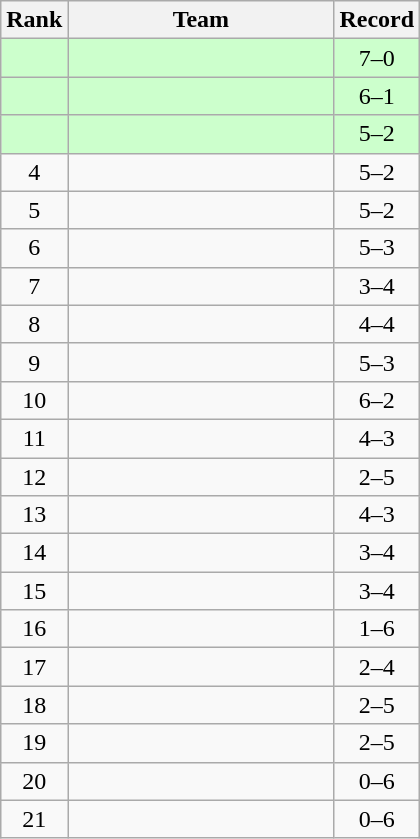<table class=wikitable style="text-align:center;">
<tr>
<th>Rank</th>
<th width=170>Team</th>
<th>Record</th>
</tr>
<tr bgcolor=ccffcc>
<td></td>
<td align=left></td>
<td>7–0</td>
</tr>
<tr bgcolor=ccffcc>
<td></td>
<td align=left></td>
<td>6–1</td>
</tr>
<tr bgcolor=ccffcc>
<td></td>
<td align=left></td>
<td>5–2</td>
</tr>
<tr>
<td>4</td>
<td align=left></td>
<td>5–2</td>
</tr>
<tr>
<td>5</td>
<td align=left></td>
<td>5–2</td>
</tr>
<tr>
<td>6</td>
<td align=left></td>
<td>5–3</td>
</tr>
<tr>
<td>7</td>
<td align=left></td>
<td>3–4</td>
</tr>
<tr>
<td>8</td>
<td align=left></td>
<td>4–4</td>
</tr>
<tr>
<td>9</td>
<td align=left></td>
<td>5–3</td>
</tr>
<tr>
<td>10</td>
<td align=left></td>
<td>6–2</td>
</tr>
<tr>
<td>11</td>
<td align=left></td>
<td>4–3</td>
</tr>
<tr>
<td>12</td>
<td align=left></td>
<td>2–5</td>
</tr>
<tr>
<td>13</td>
<td align=left></td>
<td>4–3</td>
</tr>
<tr>
<td>14</td>
<td align=left></td>
<td>3–4</td>
</tr>
<tr>
<td>15</td>
<td align=left></td>
<td>3–4</td>
</tr>
<tr>
<td>16</td>
<td align=left></td>
<td>1–6</td>
</tr>
<tr>
<td>17</td>
<td align=left></td>
<td>2–4</td>
</tr>
<tr>
<td>18</td>
<td align=left></td>
<td>2–5</td>
</tr>
<tr>
<td>19</td>
<td align=left></td>
<td>2–5</td>
</tr>
<tr>
<td>20</td>
<td align=left></td>
<td>0–6</td>
</tr>
<tr>
<td>21</td>
<td align=left></td>
<td>0–6</td>
</tr>
</table>
